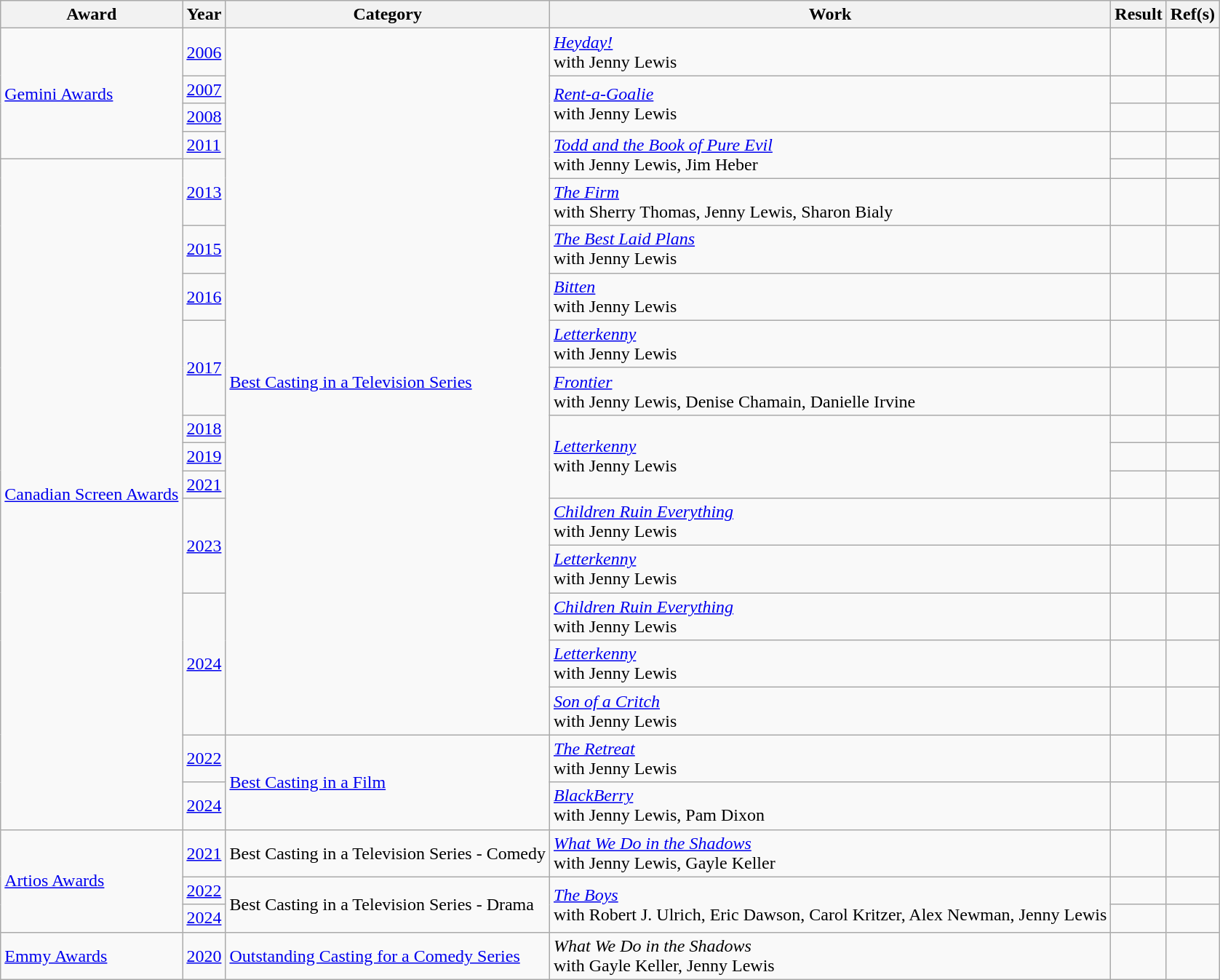<table class="wikitable plainrowheaders sortable">
<tr>
<th>Award</th>
<th>Year</th>
<th>Category</th>
<th>Work</th>
<th>Result</th>
<th>Ref(s)</th>
</tr>
<tr>
<td rowspan=4><a href='#'>Gemini Awards</a></td>
<td><a href='#'>2006</a></td>
<td rowspan=18><a href='#'>Best Casting in a Television Series</a></td>
<td><em><a href='#'>Heyday!</a></em><br>with Jenny Lewis</td>
<td></td>
<td></td>
</tr>
<tr>
<td><a href='#'>2007</a></td>
<td rowspan=2><em><a href='#'>Rent-a-Goalie</a></em><br>with Jenny Lewis</td>
<td></td>
<td></td>
</tr>
<tr>
<td><a href='#'>2008</a></td>
<td></td>
<td></td>
</tr>
<tr>
<td><a href='#'>2011</a></td>
<td rowspan=2><em><a href='#'>Todd and the Book of Pure Evil</a></em><br>with Jenny Lewis, Jim Heber</td>
<td></td>
<td></td>
</tr>
<tr>
<td rowspan=16><a href='#'>Canadian Screen Awards</a></td>
<td rowspan=2><a href='#'>2013</a></td>
<td></td>
<td></td>
</tr>
<tr>
<td><em><a href='#'>The Firm</a></em><br>with Sherry Thomas, Jenny Lewis, Sharon Bialy</td>
<td></td>
<td></td>
</tr>
<tr>
<td><a href='#'>2015</a></td>
<td><em><a href='#'>The Best Laid Plans</a></em><br>with Jenny Lewis</td>
<td></td>
<td></td>
</tr>
<tr>
<td><a href='#'>2016</a></td>
<td><em><a href='#'>Bitten</a></em><br>with Jenny Lewis</td>
<td></td>
<td></td>
</tr>
<tr>
<td rowspan=2><a href='#'>2017</a></td>
<td><em><a href='#'>Letterkenny</a></em><br>with Jenny Lewis</td>
<td></td>
<td></td>
</tr>
<tr>
<td><em><a href='#'>Frontier</a></em><br>with Jenny Lewis, Denise Chamain, Danielle Irvine</td>
<td></td>
<td></td>
</tr>
<tr>
<td><a href='#'>2018</a></td>
<td rowspan=3><em><a href='#'>Letterkenny</a></em><br>with Jenny Lewis</td>
<td></td>
<td></td>
</tr>
<tr>
<td><a href='#'>2019</a></td>
<td></td>
<td></td>
</tr>
<tr>
<td><a href='#'>2021</a></td>
<td></td>
<td></td>
</tr>
<tr>
<td rowspan=2><a href='#'>2023</a></td>
<td><em><a href='#'>Children Ruin Everything</a></em><br>with Jenny Lewis</td>
<td></td>
<td></td>
</tr>
<tr>
<td><em><a href='#'>Letterkenny</a></em><br>with Jenny Lewis</td>
<td></td>
<td></td>
</tr>
<tr>
<td rowspan=3><a href='#'>2024</a></td>
<td><em><a href='#'>Children Ruin Everything</a></em><br>with Jenny Lewis</td>
<td></td>
<td></td>
</tr>
<tr>
<td><em><a href='#'>Letterkenny</a></em><br>with Jenny Lewis</td>
<td></td>
<td></td>
</tr>
<tr>
<td><em><a href='#'>Son of a Critch</a></em><br>with Jenny Lewis</td>
<td></td>
<td></td>
</tr>
<tr>
<td><a href='#'>2022</a></td>
<td rowspan=2><a href='#'>Best Casting in a Film</a></td>
<td><em><a href='#'>The Retreat</a></em><br>with Jenny Lewis</td>
<td></td>
<td></td>
</tr>
<tr>
<td><a href='#'>2024</a></td>
<td><em><a href='#'>BlackBerry</a></em><br>with Jenny Lewis, Pam Dixon</td>
<td></td>
<td></td>
</tr>
<tr>
<td rowspan=3><a href='#'>Artios Awards</a></td>
<td><a href='#'>2021</a></td>
<td>Best Casting in a Television Series - Comedy</td>
<td><em><a href='#'>What We Do in the Shadows</a></em><br>with Jenny Lewis, Gayle Keller</td>
<td></td>
<td></td>
</tr>
<tr>
<td><a href='#'>2022</a></td>
<td rowspan=2>Best Casting in a Television Series - Drama</td>
<td rowspan=2><em><a href='#'>The Boys</a></em><br>with Robert J. Ulrich, Eric Dawson, Carol Kritzer, Alex Newman, Jenny Lewis</td>
<td></td>
<td></td>
</tr>
<tr>
<td><a href='#'>2024</a></td>
<td></td>
<td></td>
</tr>
<tr>
<td><a href='#'>Emmy Awards</a></td>
<td><a href='#'>2020</a></td>
<td><a href='#'>Outstanding Casting for a Comedy Series</a></td>
<td><em>What We Do in the Shadows</em><br>with Gayle Keller, Jenny Lewis</td>
<td></td>
<td></td>
</tr>
</table>
